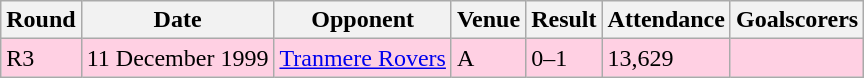<table class="wikitable">
<tr>
<th>Round</th>
<th>Date</th>
<th>Opponent</th>
<th>Venue</th>
<th>Result</th>
<th>Attendance</th>
<th>Goalscorers</th>
</tr>
<tr style="background-color: #ffd0e3;">
<td>R3</td>
<td>11 December 1999</td>
<td><a href='#'>Tranmere Rovers</a></td>
<td>A</td>
<td>0–1</td>
<td>13,629</td>
<td></td>
</tr>
</table>
